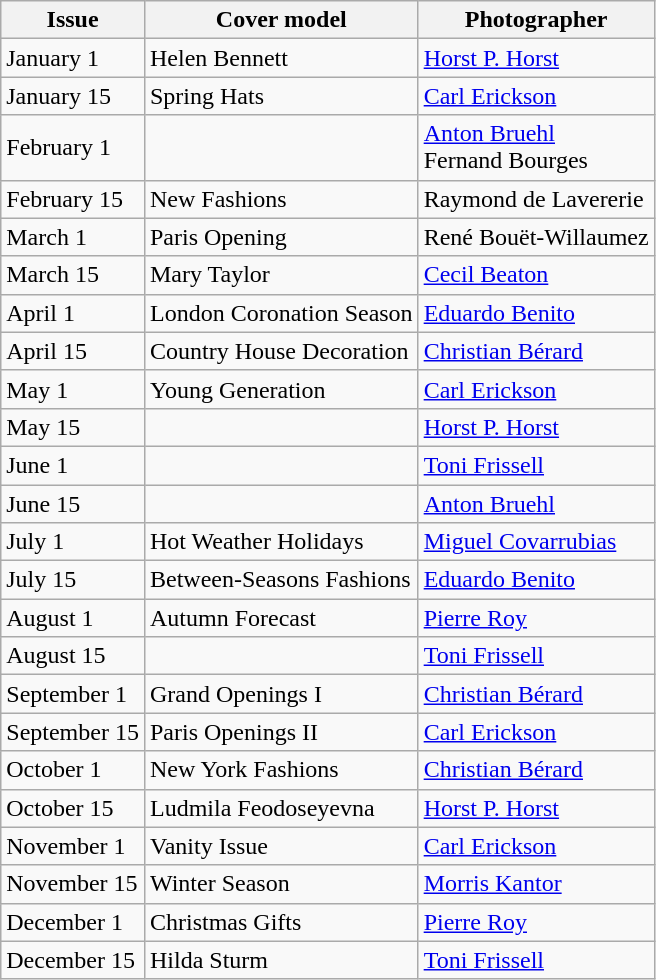<table class="sortable wikitable">
<tr>
<th>Issue</th>
<th>Cover model</th>
<th>Photographer</th>
</tr>
<tr>
<td>January 1</td>
<td>Helen Bennett</td>
<td><a href='#'>Horst P. Horst</a></td>
</tr>
<tr>
<td>January 15</td>
<td>Spring Hats</td>
<td><a href='#'>Carl Erickson</a></td>
</tr>
<tr>
<td>February 1</td>
<td></td>
<td><a href='#'>Anton Bruehl</a> <br> Fernand Bourges</td>
</tr>
<tr>
<td>February 15</td>
<td>New Fashions</td>
<td>Raymond de Lavererie</td>
</tr>
<tr>
<td>March 1</td>
<td>Paris Opening</td>
<td>René Bouët-Willaumez</td>
</tr>
<tr>
<td>March 15</td>
<td>Mary Taylor</td>
<td><a href='#'>Cecil Beaton</a></td>
</tr>
<tr>
<td>April 1</td>
<td>London Coronation Season</td>
<td><a href='#'>Eduardo Benito</a></td>
</tr>
<tr>
<td>April 15</td>
<td>Country House Decoration</td>
<td><a href='#'>Christian Bérard</a></td>
</tr>
<tr>
<td>May 1</td>
<td>Young Generation</td>
<td><a href='#'>Carl Erickson</a></td>
</tr>
<tr>
<td>May 15</td>
<td></td>
<td><a href='#'>Horst P. Horst</a></td>
</tr>
<tr>
<td>June 1</td>
<td></td>
<td><a href='#'>Toni Frissell</a></td>
</tr>
<tr>
<td>June 15</td>
<td></td>
<td><a href='#'>Anton Bruehl</a></td>
</tr>
<tr>
<td>July 1</td>
<td>Hot Weather Holidays</td>
<td><a href='#'>Miguel Covarrubias</a></td>
</tr>
<tr>
<td>July 15</td>
<td>Between-Seasons Fashions</td>
<td><a href='#'>Eduardo Benito</a></td>
</tr>
<tr>
<td>August 1</td>
<td>Autumn Forecast</td>
<td><a href='#'>Pierre Roy</a></td>
</tr>
<tr>
<td>August 15</td>
<td></td>
<td><a href='#'>Toni Frissell</a></td>
</tr>
<tr>
<td>September 1</td>
<td>Grand Openings I</td>
<td><a href='#'>Christian Bérard</a></td>
</tr>
<tr>
<td>September 15</td>
<td>Paris Openings II</td>
<td><a href='#'>Carl Erickson</a></td>
</tr>
<tr>
<td>October 1</td>
<td>New York Fashions</td>
<td><a href='#'>Christian Bérard</a></td>
</tr>
<tr>
<td>October 15</td>
<td>Ludmila Feodoseyevna</td>
<td><a href='#'>Horst P. Horst</a></td>
</tr>
<tr>
<td>November 1</td>
<td>Vanity Issue</td>
<td><a href='#'>Carl Erickson</a></td>
</tr>
<tr>
<td>November 15</td>
<td>Winter Season</td>
<td><a href='#'>Morris Kantor</a></td>
</tr>
<tr>
<td>December 1</td>
<td>Christmas Gifts</td>
<td><a href='#'>Pierre Roy</a></td>
</tr>
<tr>
<td>December 15</td>
<td>Hilda Sturm</td>
<td><a href='#'>Toni Frissell</a></td>
</tr>
</table>
